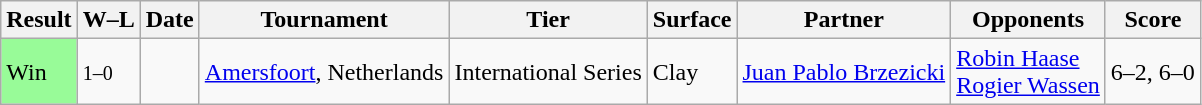<table class="sortable wikitable">
<tr>
<th>Result</th>
<th class="unsortable">W–L</th>
<th>Date</th>
<th>Tournament</th>
<th>Tier</th>
<th>Surface</th>
<th>Partner</th>
<th>Opponents</th>
<th class="unsortable">Score</th>
</tr>
<tr>
<td bgcolor=98FB98>Win</td>
<td><small>1–0</small></td>
<td><a href='#'></a></td>
<td><a href='#'>Amersfoort</a>, Netherlands</td>
<td>International Series</td>
<td>Clay</td>
<td> <a href='#'>Juan Pablo Brzezicki</a></td>
<td> <a href='#'>Robin Haase</a> <br>  <a href='#'>Rogier Wassen</a></td>
<td>6–2, 6–0</td>
</tr>
</table>
